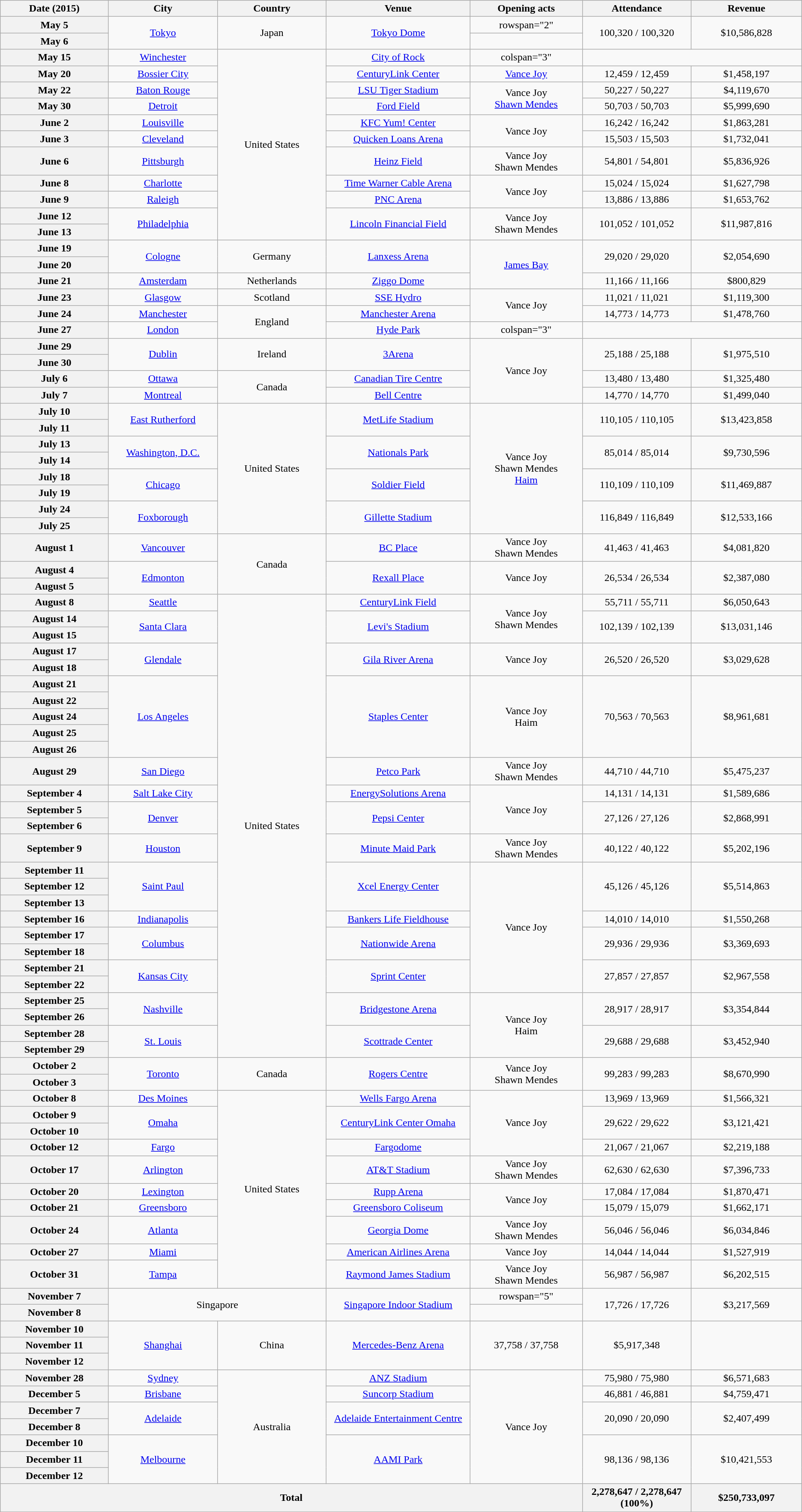<table class="wikitable plainrowheaders" style="text-align:center">
<tr>
<th scope="col" style="width:12em">Date (2015)</th>
<th scope="col" style="width:12em">City</th>
<th scope="col" style="width:12em">Country</th>
<th scope="col" style="width:16em">Venue</th>
<th scope="col" style="width:12em">Opening acts</th>
<th scope="col" style="width:12em">Attendance</th>
<th scope="col" style="width:12em">Revenue</th>
</tr>
<tr>
<th scope="row" style="text-align:center">May 5</th>
<td rowspan="2"><a href='#'>Tokyo</a></td>
<td rowspan="2">Japan</td>
<td rowspan="2"><a href='#'>Tokyo Dome</a></td>
<td>rowspan="2" </td>
<td rowspan="2">100,320 / 100,320</td>
<td rowspan="2">$10,586,828</td>
</tr>
<tr>
<th scope="row" style="text-align:center">May 6</th>
</tr>
<tr>
<th scope="row" style="text-align:center">May 15</th>
<td><a href='#'>Winchester</a></td>
<td rowspan="11">United States</td>
<td><a href='#'>City of Rock</a></td>
<td>colspan="3" </td>
</tr>
<tr>
<th scope="row" style="text-align:center">May 20</th>
<td><a href='#'>Bossier City</a></td>
<td><a href='#'>CenturyLink Center</a></td>
<td><a href='#'>Vance Joy</a></td>
<td>12,459 / 12,459</td>
<td>$1,458,197</td>
</tr>
<tr>
<th scope="row" style="text-align:center">May 22</th>
<td><a href='#'>Baton Rouge</a></td>
<td><a href='#'>LSU Tiger Stadium</a></td>
<td rowspan="2" nowrap>Vance Joy<br><a href='#'>Shawn Mendes</a></td>
<td>50,227 / 50,227</td>
<td>$4,119,670</td>
</tr>
<tr>
<th scope="row" style="text-align:center">May 30</th>
<td><a href='#'>Detroit</a></td>
<td><a href='#'>Ford Field</a></td>
<td>50,703 / 50,703</td>
<td>$5,999,690</td>
</tr>
<tr>
<th scope="row" style="text-align:center">June 2</th>
<td><a href='#'>Louisville</a></td>
<td><a href='#'>KFC Yum! Center</a></td>
<td rowspan="2">Vance Joy</td>
<td>16,242 / 16,242</td>
<td>$1,863,281</td>
</tr>
<tr>
<th scope="row" style="text-align:center">June 3</th>
<td><a href='#'>Cleveland</a></td>
<td><a href='#'>Quicken Loans Arena</a></td>
<td>15,503 / 15,503</td>
<td>$1,732,041</td>
</tr>
<tr>
<th scope="row" style="text-align:center">June 6</th>
<td><a href='#'>Pittsburgh</a></td>
<td><a href='#'>Heinz Field</a></td>
<td>Vance Joy<br>Shawn Mendes</td>
<td>54,801 / 54,801</td>
<td>$5,836,926</td>
</tr>
<tr>
<th scope="row" style="text-align:center">June 8</th>
<td><a href='#'>Charlotte</a></td>
<td><a href='#'>Time Warner Cable Arena</a></td>
<td rowspan="2">Vance Joy</td>
<td>15,024 / 15,024</td>
<td>$1,627,798</td>
</tr>
<tr>
<th scope="row" style="text-align:center">June 9</th>
<td><a href='#'>Raleigh</a></td>
<td><a href='#'>PNC Arena</a></td>
<td>13,886 / 13,886</td>
<td>$1,653,762</td>
</tr>
<tr>
<th scope="row" style="text-align:center">June 12</th>
<td rowspan="2"><a href='#'>Philadelphia</a></td>
<td rowspan="2"><a href='#'>Lincoln Financial Field</a></td>
<td rowspan="2">Vance Joy<br>Shawn Mendes</td>
<td rowspan="2">101,052 / 101,052</td>
<td rowspan="2">$11,987,816</td>
</tr>
<tr>
<th scope="row" style="text-align:center">June 13</th>
</tr>
<tr>
<th scope="row" style="text-align:center">June 19</th>
<td rowspan="2"><a href='#'>Cologne</a></td>
<td rowspan="2">Germany</td>
<td rowspan="2"><a href='#'>Lanxess Arena</a></td>
<td rowspan="3"><a href='#'>James Bay</a></td>
<td rowspan="2">29,020 / 29,020</td>
<td rowspan="2">$2,054,690</td>
</tr>
<tr>
<th scope="row" style="text-align:center">June 20</th>
</tr>
<tr>
<th scope="row" style="text-align:center">June 21</th>
<td><a href='#'>Amsterdam</a></td>
<td>Netherlands</td>
<td><a href='#'>Ziggo Dome</a></td>
<td>11,166 / 11,166</td>
<td>$800,829</td>
</tr>
<tr>
<th scope="row" style="text-align:center">June 23</th>
<td><a href='#'>Glasgow</a></td>
<td>Scotland</td>
<td><a href='#'>SSE Hydro</a></td>
<td rowspan="2">Vance Joy</td>
<td>11,021 / 11,021</td>
<td>$1,119,300</td>
</tr>
<tr>
<th scope="row" style="text-align:center">June 24</th>
<td><a href='#'>Manchester</a></td>
<td rowspan="2">England</td>
<td><a href='#'>Manchester Arena</a></td>
<td>14,773 / 14,773</td>
<td>$1,478,760</td>
</tr>
<tr>
<th scope="row" style="text-align:center">June 27</th>
<td><a href='#'>London</a></td>
<td><a href='#'>Hyde Park</a></td>
<td>colspan="3" </td>
</tr>
<tr>
<th scope="row" style="text-align:center">June 29</th>
<td rowspan="2"><a href='#'>Dublin</a></td>
<td rowspan="2">Ireland</td>
<td rowspan="2"><a href='#'>3Arena</a></td>
<td rowspan="4">Vance Joy</td>
<td rowspan="2">25,188 / 25,188</td>
<td rowspan="2">$1,975,510</td>
</tr>
<tr>
<th scope="row" style="text-align:center">June 30</th>
</tr>
<tr>
<th scope="row" style="text-align:center">July 6</th>
<td><a href='#'>Ottawa</a></td>
<td rowspan="2">Canada</td>
<td><a href='#'>Canadian Tire Centre</a></td>
<td>13,480 / 13,480</td>
<td>$1,325,480</td>
</tr>
<tr>
<th scope="row" style="text-align:center">July 7</th>
<td><a href='#'>Montreal</a></td>
<td><a href='#'>Bell Centre</a></td>
<td>14,770 / 14,770</td>
<td>$1,499,040</td>
</tr>
<tr>
<th scope="row" style="text-align:center">July 10</th>
<td rowspan="2"><a href='#'>East Rutherford</a></td>
<td rowspan="8">United States</td>
<td rowspan="2"><a href='#'>MetLife Stadium</a></td>
<td rowspan="8">Vance Joy<br>Shawn Mendes<br><a href='#'>Haim</a></td>
<td rowspan="2">110,105 / 110,105</td>
<td rowspan="2">$13,423,858</td>
</tr>
<tr>
<th scope="row" style="text-align:center">July 11</th>
</tr>
<tr>
<th scope="row" style="text-align:center">July 13</th>
<td rowspan="2"><a href='#'>Washington, D.C.</a></td>
<td rowspan="2"><a href='#'>Nationals Park</a></td>
<td rowspan="2">85,014 / 85,014</td>
<td rowspan="2">$9,730,596</td>
</tr>
<tr>
<th scope="row" style="text-align:center">July 14</th>
</tr>
<tr>
<th scope="row" style="text-align:center">July 18</th>
<td rowspan="2"><a href='#'>Chicago</a></td>
<td rowspan="2"><a href='#'>Soldier Field</a></td>
<td rowspan="2">110,109 / 110,109</td>
<td rowspan="2">$11,469,887</td>
</tr>
<tr>
<th scope="row" style="text-align:center">July 19</th>
</tr>
<tr>
<th scope="row" style="text-align:center">July 24</th>
<td rowspan="2"><a href='#'>Foxborough</a></td>
<td rowspan="2"><a href='#'>Gillette Stadium</a></td>
<td rowspan="2">116,849 / 116,849</td>
<td rowspan="2">$12,533,166</td>
</tr>
<tr>
<th scope="row" style="text-align:center">July 25</th>
</tr>
<tr>
<th scope="row" style="text-align:center">August 1</th>
<td><a href='#'>Vancouver</a></td>
<td rowspan="3">Canada</td>
<td><a href='#'>BC Place</a></td>
<td>Vance Joy<br>Shawn Mendes</td>
<td>41,463 / 41,463</td>
<td>$4,081,820</td>
</tr>
<tr>
<th scope="row" style="text-align:center">August 4</th>
<td rowspan="2"><a href='#'>Edmonton</a></td>
<td rowspan="2"><a href='#'>Rexall Place</a></td>
<td rowspan="2">Vance Joy</td>
<td rowspan="2">26,534 / 26,534</td>
<td rowspan="2">$2,387,080</td>
</tr>
<tr>
<th scope="row" style="text-align:center">August 5</th>
</tr>
<tr>
<th scope="row" style="text-align:center">August 8</th>
<td><a href='#'>Seattle</a></td>
<td rowspan="27">United States</td>
<td><a href='#'>CenturyLink Field</a></td>
<td rowspan="3">Vance Joy<br>Shawn Mendes</td>
<td>55,711 / 55,711</td>
<td>$6,050,643</td>
</tr>
<tr>
<th scope="row" style="text-align:center">August 14</th>
<td rowspan="2"><a href='#'>Santa Clara</a></td>
<td rowspan="2"><a href='#'>Levi's Stadium</a></td>
<td rowspan="2">102,139 / 102,139</td>
<td rowspan="2">$13,031,146</td>
</tr>
<tr>
<th scope="row" style="text-align:center">August 15</th>
</tr>
<tr>
<th scope="row" style="text-align:center">August 17</th>
<td rowspan="2"><a href='#'>Glendale</a></td>
<td rowspan="2"><a href='#'>Gila River Arena</a></td>
<td rowspan="2">Vance Joy</td>
<td rowspan="2">26,520 / 26,520</td>
<td rowspan="2">$3,029,628</td>
</tr>
<tr>
<th scope="row" style="text-align:center">August 18</th>
</tr>
<tr>
<th scope="row" style="text-align:center">August 21</th>
<td rowspan="5"><a href='#'>Los Angeles</a></td>
<td rowspan="5"><a href='#'>Staples Center</a></td>
<td rowspan="5">Vance Joy<br>Haim</td>
<td rowspan="5">70,563 / 70,563</td>
<td rowspan="5">$8,961,681</td>
</tr>
<tr>
<th scope="row" style="text-align:center">August 22</th>
</tr>
<tr>
<th scope="row" style="text-align:center">August 24</th>
</tr>
<tr>
<th scope="row" style="text-align:center">August 25</th>
</tr>
<tr>
<th scope="row" style="text-align:center">August 26</th>
</tr>
<tr>
<th scope="row" style="text-align:center">August 29</th>
<td><a href='#'>San Diego</a></td>
<td><a href='#'>Petco Park</a></td>
<td>Vance Joy<br>Shawn Mendes</td>
<td>44,710 / 44,710</td>
<td>$5,475,237</td>
</tr>
<tr>
<th scope="row" style="text-align:center">September 4</th>
<td><a href='#'>Salt Lake City</a></td>
<td><a href='#'>EnergySolutions Arena</a></td>
<td rowspan="3">Vance Joy</td>
<td>14,131 / 14,131</td>
<td>$1,589,686</td>
</tr>
<tr>
<th scope="row" style="text-align:center">September 5</th>
<td rowspan="2"><a href='#'>Denver</a></td>
<td rowspan="2"><a href='#'>Pepsi Center</a></td>
<td rowspan="2">27,126 / 27,126</td>
<td rowspan="2">$2,868,991</td>
</tr>
<tr>
<th scope="row" style="text-align:center">September 6</th>
</tr>
<tr>
<th scope="row" style="text-align:center">September 9</th>
<td><a href='#'>Houston</a></td>
<td><a href='#'>Minute Maid Park</a></td>
<td>Vance Joy<br>Shawn Mendes</td>
<td>40,122 / 40,122</td>
<td>$5,202,196</td>
</tr>
<tr>
<th scope="row" style="text-align:center">September 11</th>
<td rowspan="3"><a href='#'>Saint Paul</a></td>
<td rowspan="3"><a href='#'>Xcel Energy Center</a></td>
<td rowspan="8">Vance Joy</td>
<td rowspan="3">45,126 / 45,126</td>
<td rowspan="3">$5,514,863</td>
</tr>
<tr>
<th scope="row" style="text-align:center">September 12</th>
</tr>
<tr>
<th scope="row" style="text-align:center">September 13</th>
</tr>
<tr>
<th scope="row" style="text-align:center">September 16</th>
<td><a href='#'>Indianapolis</a></td>
<td><a href='#'>Bankers Life Fieldhouse</a></td>
<td>14,010 / 14,010</td>
<td>$1,550,268</td>
</tr>
<tr>
<th scope="row" style="text-align:center">September 17</th>
<td rowspan="2"><a href='#'>Columbus</a></td>
<td rowspan="2"><a href='#'>Nationwide Arena</a></td>
<td rowspan="2">29,936 / 29,936</td>
<td rowspan="2">$3,369,693</td>
</tr>
<tr>
<th scope="row" style="text-align:center">September 18</th>
</tr>
<tr>
<th scope="row" style="text-align:center">September 21</th>
<td rowspan="2"><a href='#'>Kansas City</a></td>
<td rowspan="2"><a href='#'>Sprint Center</a></td>
<td rowspan="2">27,857 / 27,857</td>
<td rowspan="2">$2,967,558</td>
</tr>
<tr>
<th scope="row" style="text-align:center">September 22</th>
</tr>
<tr>
<th scope="row" style="text-align:center">September 25</th>
<td rowspan="2"><a href='#'>Nashville</a></td>
<td rowspan="2"><a href='#'>Bridgestone Arena</a></td>
<td rowspan="4">Vance Joy<br>Haim</td>
<td rowspan="2">28,917 / 28,917</td>
<td rowspan="2">$3,354,844</td>
</tr>
<tr>
<th scope="row" style="text-align:center">September 26</th>
</tr>
<tr>
<th scope="row" style="text-align:center">September 28</th>
<td rowspan="2"><a href='#'>St. Louis</a></td>
<td rowspan="2"><a href='#'>Scottrade Center</a></td>
<td rowspan="2">29,688 / 29,688</td>
<td rowspan="2">$3,452,940</td>
</tr>
<tr>
<th scope="row" style="text-align:center">September 29</th>
</tr>
<tr>
<th scope="row" style="text-align:center">October 2</th>
<td rowspan="2"><a href='#'>Toronto</a></td>
<td rowspan="2">Canada</td>
<td rowspan="2"><a href='#'>Rogers Centre</a></td>
<td rowspan="2">Vance Joy<br>Shawn Mendes</td>
<td rowspan="2">99,283 / 99,283</td>
<td rowspan="2">$8,670,990</td>
</tr>
<tr>
<th scope="row" style="text-align:center">October 3</th>
</tr>
<tr>
<th scope="row" style="text-align:center">October 8</th>
<td><a href='#'>Des Moines</a></td>
<td rowspan="10">United States</td>
<td><a href='#'>Wells Fargo Arena</a></td>
<td rowspan="4">Vance Joy</td>
<td>13,969 / 13,969</td>
<td>$1,566,321</td>
</tr>
<tr>
<th scope="row" style="text-align:center">October 9</th>
<td rowspan="2"><a href='#'>Omaha</a></td>
<td rowspan="2"><a href='#'>CenturyLink Center Omaha</a></td>
<td rowspan="2">29,622 / 29,622</td>
<td rowspan="2">$3,121,421</td>
</tr>
<tr>
<th scope="row" style="text-align:center">October 10</th>
</tr>
<tr>
<th scope="row" style="text-align:center">October 12</th>
<td><a href='#'>Fargo</a></td>
<td><a href='#'>Fargodome</a></td>
<td>21,067 / 21,067</td>
<td>$2,219,188</td>
</tr>
<tr>
<th scope="row" style="text-align:center">October 17</th>
<td><a href='#'>Arlington</a></td>
<td><a href='#'>AT&T Stadium</a></td>
<td>Vance Joy<br>Shawn Mendes</td>
<td>62,630 / 62,630</td>
<td>$7,396,733</td>
</tr>
<tr>
<th scope="row" style="text-align:center">October 20</th>
<td><a href='#'>Lexington</a></td>
<td><a href='#'>Rupp Arena</a></td>
<td rowspan="2">Vance Joy</td>
<td>17,084 / 17,084</td>
<td>$1,870,471</td>
</tr>
<tr>
<th scope="row" style="text-align:center">October 21</th>
<td><a href='#'>Greensboro</a></td>
<td><a href='#'>Greensboro Coliseum</a></td>
<td>15,079 / 15,079</td>
<td>$1,662,171</td>
</tr>
<tr>
<th scope="row" style="text-align:center">October 24</th>
<td><a href='#'>Atlanta</a></td>
<td><a href='#'>Georgia Dome</a></td>
<td>Vance Joy<br>Shawn Mendes</td>
<td>56,046 / 56,046</td>
<td>$6,034,846</td>
</tr>
<tr>
<th scope="row" style="text-align:center">October 27</th>
<td><a href='#'>Miami</a></td>
<td><a href='#'>American Airlines Arena</a></td>
<td>Vance Joy</td>
<td>14,044 / 14,044</td>
<td>$1,527,919</td>
</tr>
<tr>
<th scope="row" style="text-align:center">October 31</th>
<td><a href='#'>Tampa</a></td>
<td><a href='#'>Raymond James Stadium</a></td>
<td>Vance Joy<br>Shawn Mendes</td>
<td>56,987 / 56,987</td>
<td>$6,202,515</td>
</tr>
<tr>
<th scope="row" style="text-align:center">November 7</th>
<td rowspan="2" colspan="2">Singapore</td>
<td rowspan="2"><a href='#'>Singapore Indoor Stadium</a></td>
<td>rowspan="5" </td>
<td rowspan="2">17,726 / 17,726</td>
<td rowspan="2">$3,217,569</td>
</tr>
<tr>
<th scope="row" style="text-align:center">November 8</th>
</tr>
<tr>
<th scope="row" style="text-align:center">November 10</th>
<td rowspan="3"><a href='#'>Shanghai</a></td>
<td rowspan="3">China</td>
<td rowspan="3"><a href='#'>Mercedes-Benz Arena</a></td>
<td rowspan="3">37,758 / 37,758</td>
<td rowspan="3">$5,917,348</td>
</tr>
<tr>
<th scope="row" style="text-align:center">November 11</th>
</tr>
<tr>
<th scope="row" style="text-align:center">November 12</th>
</tr>
<tr>
<th scope="row" style="text-align:center">November 28</th>
<td><a href='#'>Sydney</a></td>
<td rowspan="7">Australia</td>
<td><a href='#'>ANZ Stadium</a></td>
<td rowspan="7">Vance Joy</td>
<td>75,980 / 75,980</td>
<td>$6,571,683</td>
</tr>
<tr>
<th scope="row" style="text-align:center">December 5</th>
<td><a href='#'>Brisbane</a></td>
<td><a href='#'>Suncorp Stadium</a></td>
<td>46,881 / 46,881</td>
<td>$4,759,471</td>
</tr>
<tr>
<th scope="row" style="text-align:center">December 7</th>
<td rowspan="2"><a href='#'>Adelaide</a></td>
<td rowspan="2"><a href='#'>Adelaide Entertainment Centre</a></td>
<td rowspan="2">20,090 / 20,090</td>
<td rowspan="2">$2,407,499</td>
</tr>
<tr>
<th scope="row" style="text-align:center">December 8</th>
</tr>
<tr>
<th scope="row" style="text-align:center">December 10</th>
<td rowspan="3"><a href='#'>Melbourne</a></td>
<td rowspan="3"><a href='#'>AAMI Park</a></td>
<td rowspan="3">98,136 / 98,136</td>
<td rowspan="3">$10,421,553</td>
</tr>
<tr>
<th scope="row" style="text-align:center">December 11</th>
</tr>
<tr>
<th scope="row" style="text-align:center">December 12</th>
</tr>
<tr>
<th colspan="5">Total</th>
<th>2,278,647 / 2,278,647 (100%)</th>
<th>$250,733,097</th>
</tr>
<tr>
</tr>
</table>
